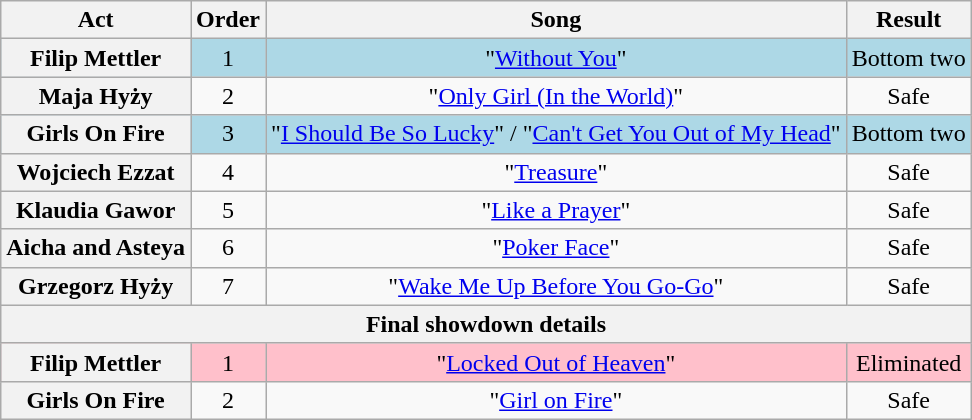<table class="wikitable plainrowheaders" style="text-align:center;">
<tr>
<th scope="col">Act</th>
<th scope="col">Order</th>
<th scope="col">Song</th>
<th scope="col">Result</th>
</tr>
<tr bgcolor="lightblue">
<th scope="row">Filip Mettler</th>
<td>1</td>
<td>"<a href='#'>Without You</a>"</td>
<td>Bottom two</td>
</tr>
<tr>
<th scope="row">Maja Hyży</th>
<td>2</td>
<td>"<a href='#'>Only Girl (In the World)</a>"</td>
<td>Safe</td>
</tr>
<tr bgcolor="lightblue">
<th scope="row">Girls On Fire</th>
<td>3</td>
<td>"<a href='#'>I Should Be So Lucky</a>" / "<a href='#'>Can't Get You Out of My Head</a>"</td>
<td>Bottom two</td>
</tr>
<tr>
<th scope="row">Wojciech Ezzat</th>
<td>4</td>
<td>"<a href='#'>Treasure</a>"</td>
<td>Safe</td>
</tr>
<tr>
<th scope="row">Klaudia Gawor</th>
<td>5</td>
<td>"<a href='#'>Like a Prayer</a>"</td>
<td>Safe</td>
</tr>
<tr>
<th scope="row">Aicha and Asteya</th>
<td>6</td>
<td>"<a href='#'>Poker Face</a>"</td>
<td>Safe</td>
</tr>
<tr>
<th scope="row">Grzegorz Hyży</th>
<td>7</td>
<td>"<a href='#'>Wake Me Up Before You Go-Go</a>"</td>
<td>Safe</td>
</tr>
<tr>
<th colspan="4">Final showdown details</th>
</tr>
<tr style="background:pink;">
<th scope="row">Filip Mettler</th>
<td>1</td>
<td>"<a href='#'>Locked Out of Heaven</a>"</td>
<td>Eliminated</td>
</tr>
<tr>
<th scope="row">Girls On Fire</th>
<td>2</td>
<td>"<a href='#'>Girl on Fire</a>"</td>
<td>Safe</td>
</tr>
</table>
